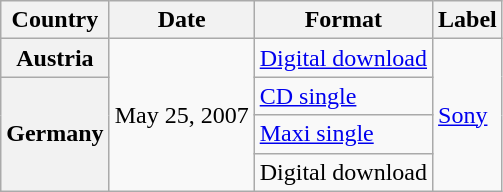<table class="wikitable plainrowheaders">
<tr>
<th scope="col">Country</th>
<th scope="col">Date</th>
<th scope="col">Format</th>
<th scope="col">Label</th>
</tr>
<tr>
<th scope="row">Austria</th>
<td rowspan="4">May 25, 2007</td>
<td><a href='#'>Digital download</a></td>
<td rowspan="4"><a href='#'>Sony</a></td>
</tr>
<tr>
<th scope="row" rowspan="3">Germany</th>
<td><a href='#'>CD single</a></td>
</tr>
<tr>
<td><a href='#'>Maxi single</a></td>
</tr>
<tr>
<td>Digital download</td>
</tr>
</table>
